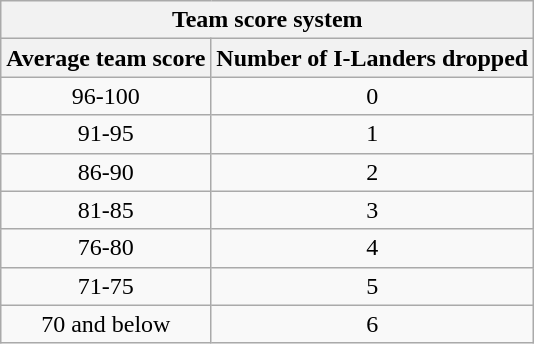<table class=wikitable style="text-align:center">
<tr>
<th colspan=2>Team score system</th>
</tr>
<tr>
<th>Average team score</th>
<th>Number of I-Landers dropped</th>
</tr>
<tr>
<td>96-100</td>
<td>0</td>
</tr>
<tr>
<td>91-95</td>
<td>1</td>
</tr>
<tr>
<td>86-90</td>
<td>2</td>
</tr>
<tr>
<td>81-85</td>
<td>3</td>
</tr>
<tr>
<td>76-80</td>
<td>4</td>
</tr>
<tr>
<td>71-75</td>
<td>5</td>
</tr>
<tr>
<td>70 and below</td>
<td>6</td>
</tr>
</table>
